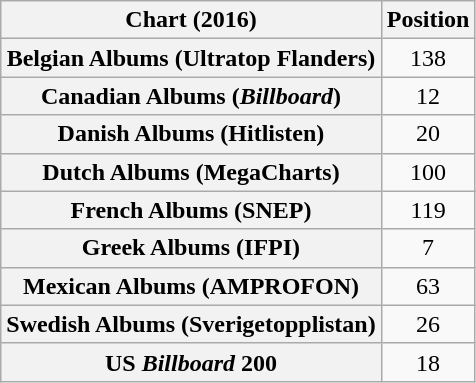<table class="wikitable sortable plainrowheaders">
<tr>
<th scope="col">Chart (2016)</th>
<th scope="col">Position</th>
</tr>
<tr>
<th scope="row">Belgian Albums (Ultratop Flanders)</th>
<td style="text-align:center;">138</td>
</tr>
<tr>
<th scope="row">Canadian Albums (<em>Billboard</em>)</th>
<td align="center">12</td>
</tr>
<tr>
<th scope="row">Danish Albums (Hitlisten)</th>
<td align="center">20</td>
</tr>
<tr>
<th scope="row">Dutch Albums (MegaCharts)</th>
<td align="center">100</td>
</tr>
<tr>
<th scope="row">French Albums (SNEP)</th>
<td align="center">119</td>
</tr>
<tr>
<th scope="row">Greek Albums (IFPI)</th>
<td style="text-align:center;">7</td>
</tr>
<tr>
<th scope="row">Mexican Albums (AMPROFON)</th>
<td align="center">63</td>
</tr>
<tr>
<th scope="row">Swedish Albums (Sverigetopplistan)</th>
<td align="center">26</td>
</tr>
<tr>
<th scope="row">US <em>Billboard</em> 200</th>
<td align="center">18</td>
</tr>
</table>
